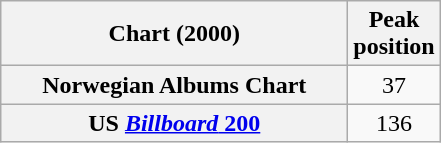<table class="wikitable plainrowheaders sortable" style="text-align:center;" border="1">
<tr>
<th scope="col" style="width:14em;">Chart (2000)</th>
<th scope="col">Peak<br>position</th>
</tr>
<tr>
<th scope="row">Norwegian Albums Chart</th>
<td>37</td>
</tr>
<tr>
<th scope="row">US <a href='#'><em>Billboard</em> 200</a></th>
<td>136</td>
</tr>
</table>
